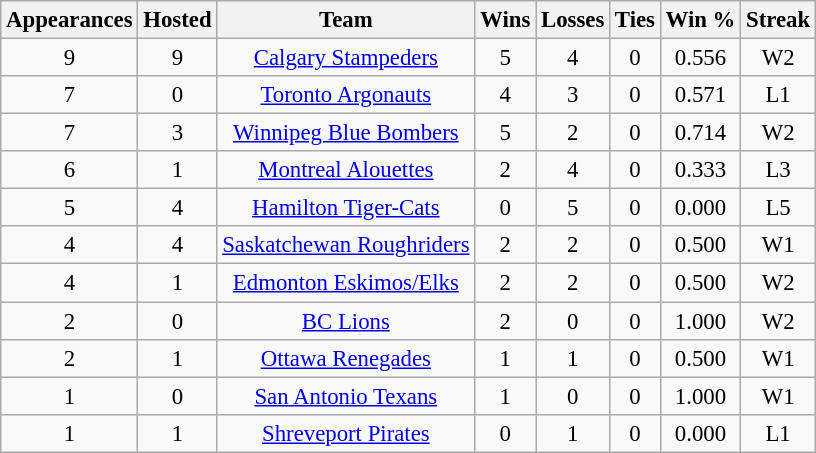<table class="wikitable sortable"  style="font-size: 95%; text-align:center">
<tr>
<th>Appearances</th>
<th>Hosted</th>
<th>Team</th>
<th>Wins</th>
<th>Losses</th>
<th>Ties</th>
<th>Win %</th>
<th>Streak</th>
</tr>
<tr>
<td>9</td>
<td>9</td>
<td><a href='#'>Calgary Stampeders</a></td>
<td>5</td>
<td>4</td>
<td>0</td>
<td>0.556</td>
<td>W2</td>
</tr>
<tr>
<td>7</td>
<td>0</td>
<td><a href='#'>Toronto Argonauts</a></td>
<td>4</td>
<td>3</td>
<td>0</td>
<td>0.571</td>
<td>L1</td>
</tr>
<tr>
<td>7</td>
<td>3</td>
<td><a href='#'>Winnipeg Blue Bombers</a></td>
<td>5</td>
<td>2</td>
<td>0</td>
<td>0.714</td>
<td>W2</td>
</tr>
<tr>
<td>6</td>
<td>1</td>
<td><a href='#'>Montreal Alouettes</a></td>
<td>2</td>
<td>4</td>
<td>0</td>
<td>0.333</td>
<td>L3</td>
</tr>
<tr>
<td>5</td>
<td>4</td>
<td><a href='#'>Hamilton Tiger-Cats</a></td>
<td>0</td>
<td>5</td>
<td>0</td>
<td>0.000</td>
<td>L5</td>
</tr>
<tr>
<td>4</td>
<td>4</td>
<td><a href='#'>Saskatchewan Roughriders</a></td>
<td>2</td>
<td>2</td>
<td>0</td>
<td>0.500</td>
<td>W1</td>
</tr>
<tr>
<td>4</td>
<td>1</td>
<td><a href='#'>Edmonton Eskimos/Elks</a></td>
<td>2</td>
<td>2</td>
<td>0</td>
<td>0.500</td>
<td>W2</td>
</tr>
<tr>
<td>2</td>
<td>0</td>
<td><a href='#'>BC Lions</a></td>
<td>2</td>
<td>0</td>
<td>0</td>
<td>1.000</td>
<td>W2</td>
</tr>
<tr>
<td>2</td>
<td>1</td>
<td><a href='#'>Ottawa Renegades</a></td>
<td>1</td>
<td>1</td>
<td>0</td>
<td>0.500</td>
<td>W1</td>
</tr>
<tr>
<td>1</td>
<td>0</td>
<td><a href='#'>San Antonio Texans</a></td>
<td>1</td>
<td>0</td>
<td>0</td>
<td>1.000</td>
<td>W1</td>
</tr>
<tr>
<td>1</td>
<td>1</td>
<td><a href='#'>Shreveport Pirates</a></td>
<td>0</td>
<td>1</td>
<td>0</td>
<td>0.000</td>
<td>L1</td>
</tr>
</table>
